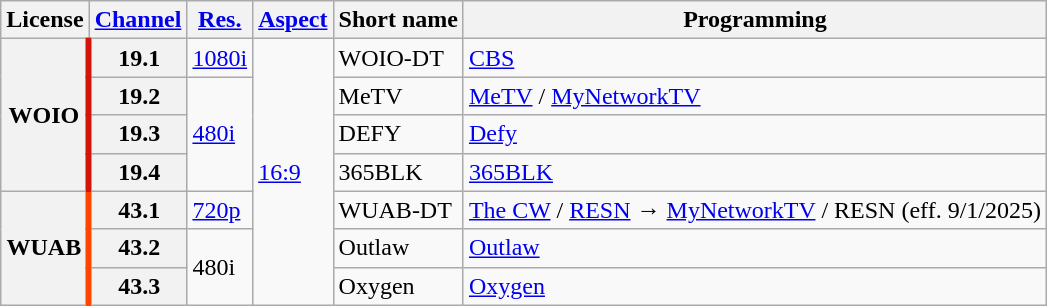<table class="wikitable">
<tr>
<th scope = "col">License</th>
<th scope = "col"><a href='#'>Channel</a></th>
<th scope = "col"><a href='#'>Res.</a></th>
<th scope = "col"><a href='#'>Aspect</a></th>
<th scope = "col">Short name</th>
<th scope = "col">Programming</th>
</tr>
<tr>
<th rowspan = "4" scope = "row" style="border-right: 4px solid #d4130b;">WOIO</th>
<th scope = "row">19.1</th>
<td><a href='#'>1080i</a></td>
<td rowspan=7><a href='#'>16:9</a></td>
<td>WOIO-DT</td>
<td><a href='#'>CBS</a></td>
</tr>
<tr>
<th scope = "row">19.2</th>
<td rowspan=3><a href='#'>480i</a></td>
<td>MeTV</td>
<td><a href='#'>MeTV</a> / <a href='#'>MyNetworkTV</a></td>
</tr>
<tr>
<th scope = "row">19.3</th>
<td>DEFY</td>
<td><a href='#'>Defy</a></td>
</tr>
<tr>
<th scope = "row">19.4</th>
<td>365BLK</td>
<td><a href='#'>365BLK</a></td>
</tr>
<tr>
<th rowspan = "3" scope = "row" style="border-right: 4px solid #ff4500;">WUAB</th>
<th scope = "row">43.1</th>
<td><a href='#'>720p</a></td>
<td>WUAB-DT</td>
<td><a href='#'>The CW</a> / <a href='#'>RESN</a> → <a href='#'>MyNetworkTV</a> / RESN (eff. 9/1/2025)</td>
</tr>
<tr>
<th scope = "row">43.2</th>
<td rowspan="2">480i</td>
<td>Outlaw</td>
<td><a href='#'>Outlaw</a></td>
</tr>
<tr>
<th scope = "row">43.3</th>
<td>Oxygen</td>
<td><a href='#'>Oxygen</a></td>
</tr>
</table>
